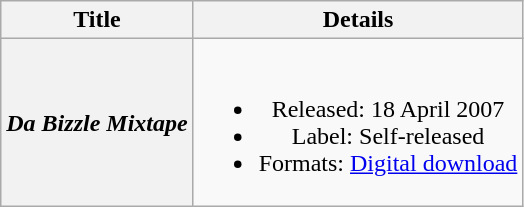<table class="wikitable plainrowheaders" style="text-align:center;">
<tr>
<th scope="col">Title</th>
<th scope="col">Details</th>
</tr>
<tr>
<th scope="row"><em>Da Bizzle Mixtape</em></th>
<td><br><ul><li>Released: 18 April 2007</li><li>Label: Self-released</li><li>Formats: <a href='#'>Digital download</a></li></ul></td>
</tr>
</table>
